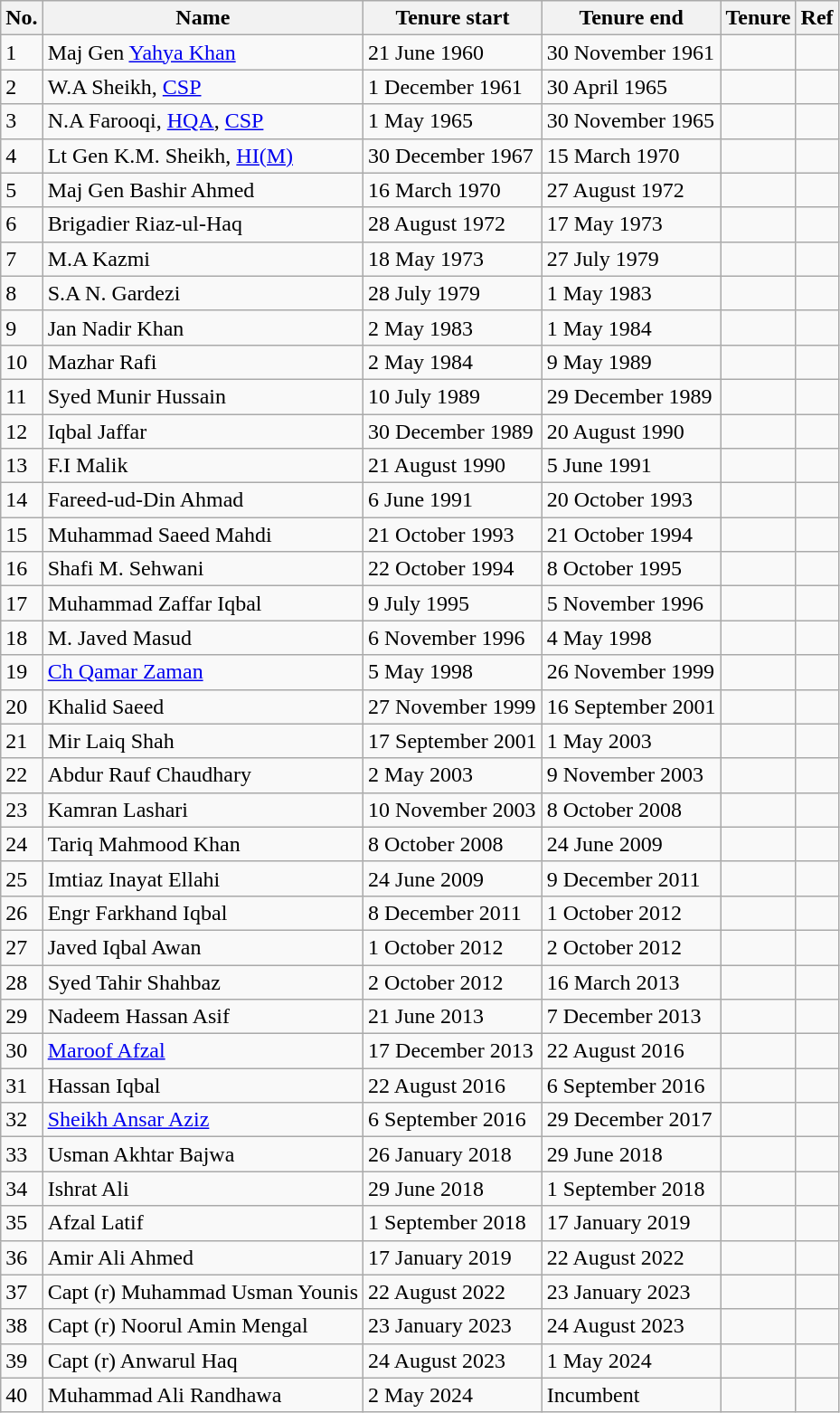<table class="wikitable sortable">
<tr>
<th>No.</th>
<th>Name</th>
<th>Tenure start</th>
<th>Tenure end</th>
<th>Tenure</th>
<th>Ref</th>
</tr>
<tr>
<td>1</td>
<td>Maj Gen <a href='#'>Yahya Khan</a></td>
<td>21 June 1960</td>
<td>30 November 1961</td>
<td></td>
<td></td>
</tr>
<tr>
<td>2</td>
<td>W.A Sheikh, <a href='#'>CSP</a></td>
<td>1 December 1961</td>
<td>30 April 1965</td>
<td></td>
<td></td>
</tr>
<tr>
<td>3</td>
<td>N.A Farooqi, <a href='#'>HQA</a>, <a href='#'>CSP</a></td>
<td>1 May 1965</td>
<td>30 November 1965</td>
<td></td>
<td></td>
</tr>
<tr>
<td>4</td>
<td>Lt Gen K.M. Sheikh, <a href='#'>HI(M)</a></td>
<td>30 December 1967</td>
<td>15 March 1970</td>
<td></td>
<td></td>
</tr>
<tr>
<td>5</td>
<td>Maj Gen Bashir Ahmed</td>
<td>16 March 1970</td>
<td>27 August 1972</td>
<td></td>
<td></td>
</tr>
<tr>
<td>6</td>
<td>Brigadier Riaz-ul-Haq</td>
<td>28 August 1972</td>
<td>17 May 1973</td>
<td></td>
<td></td>
</tr>
<tr>
<td>7</td>
<td>M.A Kazmi</td>
<td>18 May 1973</td>
<td>27 July 1979</td>
<td></td>
<td></td>
</tr>
<tr>
<td>8</td>
<td>S.A N. Gardezi</td>
<td>28 July 1979</td>
<td>1 May 1983</td>
<td></td>
<td></td>
</tr>
<tr>
<td>9</td>
<td>Jan Nadir Khan</td>
<td>2 May 1983</td>
<td>1 May 1984</td>
<td></td>
<td></td>
</tr>
<tr>
<td>10</td>
<td>Mazhar Rafi</td>
<td>2 May 1984</td>
<td>9 May 1989</td>
<td></td>
<td></td>
</tr>
<tr>
<td>11</td>
<td>Syed Munir Hussain</td>
<td>10 July 1989</td>
<td>29 December 1989</td>
<td></td>
<td></td>
</tr>
<tr>
<td>12</td>
<td>Iqbal Jaffar</td>
<td>30 December 1989</td>
<td>20 August 1990</td>
<td></td>
<td></td>
</tr>
<tr>
<td>13</td>
<td>F.I Malik</td>
<td>21 August 1990</td>
<td>5 June 1991</td>
<td></td>
<td></td>
</tr>
<tr>
<td>14</td>
<td>Fareed-ud-Din Ahmad</td>
<td>6 June 1991</td>
<td>20 October 1993</td>
<td></td>
<td></td>
</tr>
<tr>
<td>15</td>
<td>Muhammad Saeed Mahdi</td>
<td>21 October 1993</td>
<td>21 October 1994</td>
<td></td>
<td></td>
</tr>
<tr>
<td>16</td>
<td>Shafi M. Sehwani</td>
<td>22 October 1994</td>
<td>8 October 1995</td>
<td></td>
<td></td>
</tr>
<tr>
<td>17</td>
<td>Muhammad Zaffar Iqbal</td>
<td>9 July 1995</td>
<td>5 November 1996</td>
<td></td>
<td></td>
</tr>
<tr>
<td>18</td>
<td>M. Javed Masud</td>
<td>6 November 1996</td>
<td>4 May 1998</td>
<td></td>
<td></td>
</tr>
<tr>
<td>19</td>
<td><a href='#'>Ch Qamar Zaman</a></td>
<td>5 May 1998</td>
<td>26 November 1999</td>
<td></td>
<td></td>
</tr>
<tr>
<td>20</td>
<td>Khalid Saeed</td>
<td>27 November 1999</td>
<td>16 September 2001</td>
<td></td>
<td></td>
</tr>
<tr>
<td>21</td>
<td>Mir Laiq Shah</td>
<td>17 September 2001</td>
<td>1 May 2003</td>
<td></td>
<td></td>
</tr>
<tr>
<td>22</td>
<td>Abdur Rauf Chaudhary</td>
<td>2 May 2003</td>
<td>9 November 2003</td>
<td></td>
<td></td>
</tr>
<tr>
<td>23</td>
<td>Kamran Lashari</td>
<td>10 November 2003</td>
<td>8 October 2008</td>
<td></td>
<td></td>
</tr>
<tr>
<td>24</td>
<td>Tariq Mahmood Khan</td>
<td>8 October 2008</td>
<td>24 June 2009</td>
<td></td>
<td></td>
</tr>
<tr>
<td>25</td>
<td>Imtiaz Inayat Ellahi</td>
<td>24 June 2009</td>
<td>9 December 2011</td>
<td></td>
<td></td>
</tr>
<tr>
<td>26</td>
<td>Engr Farkhand Iqbal</td>
<td>8 December 2011</td>
<td>1 October 2012</td>
<td></td>
<td></td>
</tr>
<tr>
<td>27</td>
<td>Javed Iqbal Awan</td>
<td>1 October 2012</td>
<td>2 October 2012</td>
<td></td>
<td></td>
</tr>
<tr>
<td>28</td>
<td>Syed Tahir Shahbaz</td>
<td>2 October 2012</td>
<td>16 March 2013</td>
<td></td>
<td></td>
</tr>
<tr>
<td>29</td>
<td>Nadeem Hassan Asif</td>
<td>21 June 2013</td>
<td>7 December 2013</td>
<td></td>
<td></td>
</tr>
<tr>
<td>30</td>
<td><a href='#'>Maroof Afzal</a></td>
<td>17 December 2013</td>
<td>22 August 2016</td>
<td></td>
<td></td>
</tr>
<tr>
<td>31</td>
<td>Hassan Iqbal</td>
<td>22 August 2016</td>
<td>6 September 2016</td>
<td></td>
<td></td>
</tr>
<tr>
<td>32</td>
<td><a href='#'>Sheikh Ansar Aziz</a></td>
<td>6 September 2016</td>
<td>29 December 2017</td>
<td></td>
<td></td>
</tr>
<tr>
<td>33</td>
<td>Usman Akhtar Bajwa</td>
<td>26 January 2018</td>
<td>29 June 2018</td>
<td></td>
<td></td>
</tr>
<tr>
<td>34</td>
<td>Ishrat Ali</td>
<td>29 June 2018</td>
<td>1 September 2018</td>
<td></td>
<td></td>
</tr>
<tr>
<td>35</td>
<td>Afzal Latif</td>
<td>1 September 2018</td>
<td>17 January 2019</td>
<td></td>
<td></td>
</tr>
<tr>
<td>36</td>
<td>Amir Ali Ahmed</td>
<td>17 January 2019</td>
<td>22 August 2022</td>
<td></td>
<td></td>
</tr>
<tr>
<td>37</td>
<td>Capt (r) Muhammad Usman Younis</td>
<td>22 August 2022</td>
<td>23 January 2023</td>
<td></td>
<td></td>
</tr>
<tr>
<td>38</td>
<td>Capt (r) Noorul Amin Mengal</td>
<td>23 January 2023</td>
<td>24 August 2023</td>
<td></td>
<td></td>
</tr>
<tr>
<td>39</td>
<td>Capt (r) Anwarul Haq</td>
<td>24 August 2023</td>
<td>1 May 2024</td>
<td></td>
<td></td>
</tr>
<tr>
<td>40</td>
<td>Muhammad Ali Randhawa</td>
<td>2 May 2024</td>
<td>Incumbent</td>
<td></td>
<td></td>
</tr>
</table>
